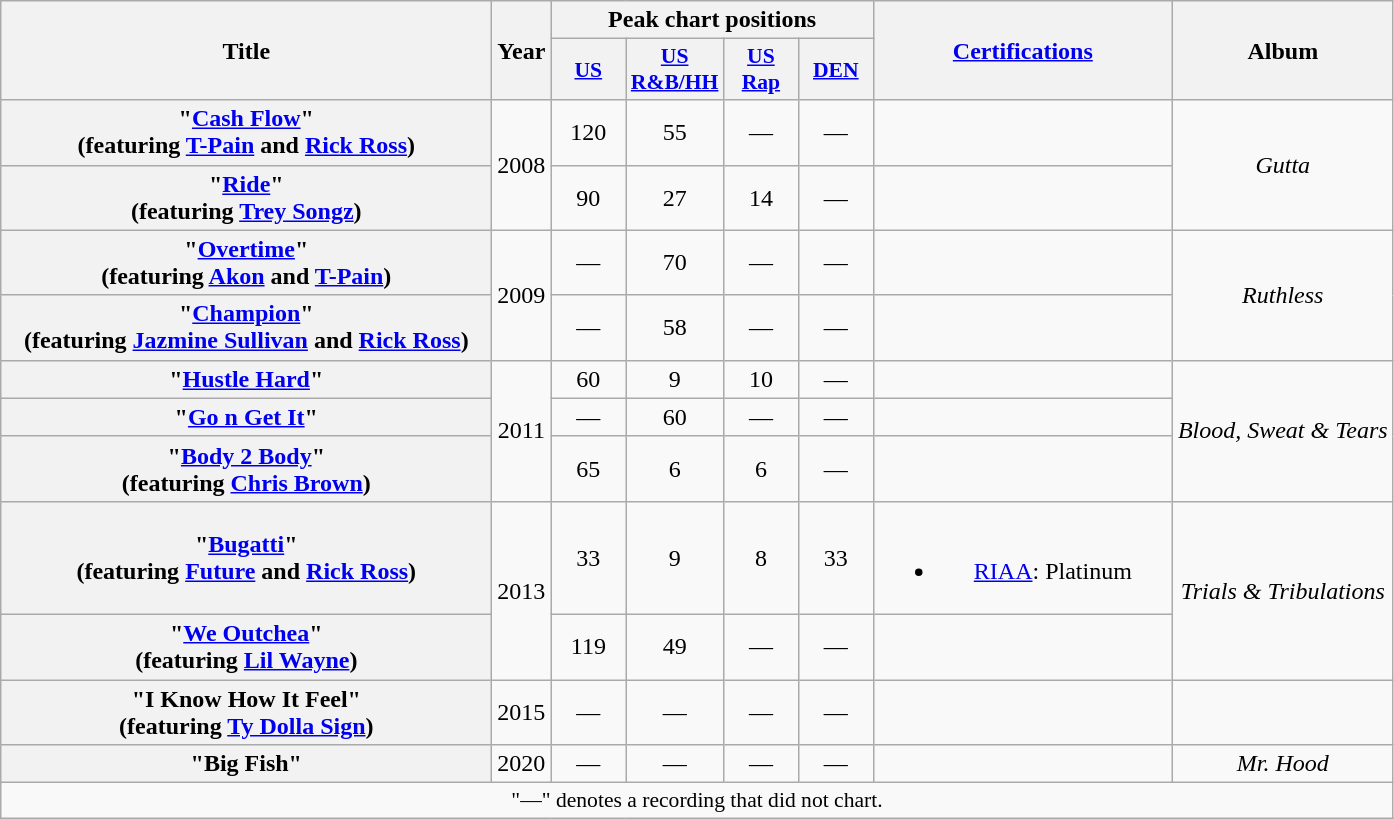<table class="wikitable plainrowheaders" style="text-align:center;">
<tr>
<th scope="col" rowspan="2" style="width:20em;">Title</th>
<th scope="col" rowspan="2">Year</th>
<th scope="col" colspan="4">Peak chart positions</th>
<th scope="col" rowspan="2" style="width:12em;"><a href='#'>Certifications</a></th>
<th scope="col" rowspan="2">Album</th>
</tr>
<tr>
<th scope="col" style="width:3em;font-size:90%;"><a href='#'>US</a><br></th>
<th scope="col" style="width:3em;font-size:90%;"><a href='#'>US <br>R&B/HH</a><br></th>
<th scope="col" style="width:3em;font-size:90%;"><a href='#'>US<br>Rap</a><br></th>
<th scope="col" style="width:3em;font-size:90%;"><a href='#'>DEN</a><br></th>
</tr>
<tr>
<th scope="row">"<a href='#'>Cash Flow</a>"<br><span>(featuring <a href='#'>T-Pain</a> and <a href='#'>Rick Ross</a>)</span></th>
<td rowspan="2">2008</td>
<td>120</td>
<td>55</td>
<td>—</td>
<td>—</td>
<td></td>
<td rowspan="2"><em>Gutta</em></td>
</tr>
<tr>
<th scope="row">"<a href='#'>Ride</a>"<br><span>(featuring <a href='#'>Trey Songz</a>)</span></th>
<td>90</td>
<td>27</td>
<td>14</td>
<td>—</td>
<td></td>
</tr>
<tr>
<th scope="row">"<a href='#'>Overtime</a>"<br><span>(featuring <a href='#'>Akon</a> and <a href='#'>T-Pain</a>)</span></th>
<td rowspan="2">2009</td>
<td>—</td>
<td>70</td>
<td>—</td>
<td>—</td>
<td></td>
<td rowspan="2"><em>Ruthless</em></td>
</tr>
<tr>
<th scope="row">"<a href='#'>Champion</a>"<br><span>(featuring <a href='#'>Jazmine Sullivan</a> and <a href='#'>Rick Ross</a>)</span></th>
<td>—</td>
<td>58</td>
<td>—</td>
<td>—</td>
<td></td>
</tr>
<tr>
<th scope="row">"<a href='#'>Hustle Hard</a>"</th>
<td rowspan="3">2011</td>
<td>60</td>
<td>9</td>
<td>10</td>
<td>—</td>
<td></td>
<td rowspan="3"><em>Blood, Sweat & Tears</em></td>
</tr>
<tr>
<th scope="row">"<a href='#'>Go n Get It</a>"</th>
<td>—</td>
<td>60</td>
<td>—</td>
<td>—</td>
<td></td>
</tr>
<tr>
<th scope="row">"<a href='#'>Body 2 Body</a>"<br><span>(featuring <a href='#'>Chris Brown</a>)</span></th>
<td>65</td>
<td>6</td>
<td>6</td>
<td>—</td>
<td></td>
</tr>
<tr>
<th scope="row">"<a href='#'>Bugatti</a>"<br><span>(featuring <a href='#'>Future</a> and <a href='#'>Rick Ross</a>)</span></th>
<td rowspan="2">2013</td>
<td>33</td>
<td>9</td>
<td>8</td>
<td>33</td>
<td><br><ul><li><a href='#'>RIAA</a>: Platinum</li></ul></td>
<td rowspan="2"><em>Trials & Tribulations</em></td>
</tr>
<tr>
<th scope="row">"<a href='#'>We Outchea</a>"<br><span>(featuring <a href='#'>Lil Wayne</a>)</span></th>
<td>119</td>
<td>49</td>
<td>—</td>
<td>—</td>
<td></td>
</tr>
<tr>
<th scope="row">"I Know How It Feel"<br><span>(featuring <a href='#'>Ty Dolla Sign</a>)</span></th>
<td>2015</td>
<td>—</td>
<td>—</td>
<td>—</td>
<td>—</td>
<td></td>
<td></td>
</tr>
<tr>
<th scope="row">"Big Fish"</th>
<td rowspan="1">2020</td>
<td>—</td>
<td>—</td>
<td>—</td>
<td>—</td>
<td></td>
<td rowspan="1"><em>Mr. Hood</em></td>
</tr>
<tr>
<td colspan="14" style="font-size:90%">"—" denotes a recording that did not chart.</td>
</tr>
</table>
